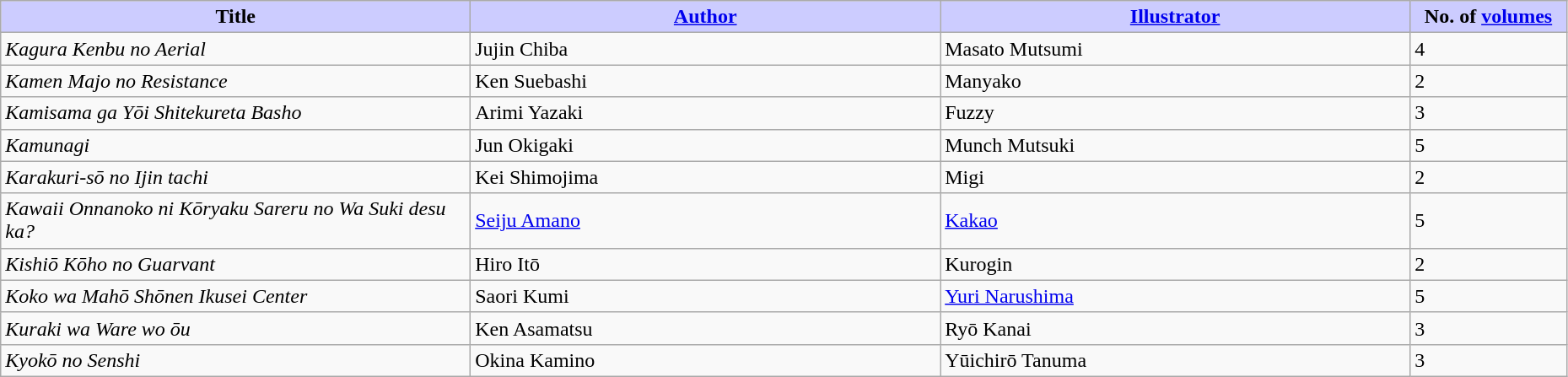<table class="wikitable" style="width: 98%;">
<tr>
<th width=30% style="background:#ccf;">Title</th>
<th width=30% style="background:#ccf;"><a href='#'>Author</a></th>
<th width=30% style="background:#ccf;"><a href='#'>Illustrator</a></th>
<th width=10% style="background:#ccf;">No. of <a href='#'>volumes</a></th>
</tr>
<tr>
<td><em>Kagura Kenbu no Aerial</em></td>
<td>Jujin Chiba</td>
<td>Masato Mutsumi</td>
<td>4</td>
</tr>
<tr>
<td><em>Kamen Majo no Resistance</em></td>
<td>Ken Suebashi</td>
<td>Manyako</td>
<td>2</td>
</tr>
<tr>
<td><em>Kamisama ga Yōi Shitekureta Basho</em></td>
<td>Arimi Yazaki</td>
<td>Fuzzy</td>
<td>3</td>
</tr>
<tr>
<td><em>Kamunagi</em></td>
<td>Jun Okigaki</td>
<td>Munch Mutsuki</td>
<td>5</td>
</tr>
<tr>
<td><em>Karakuri-sō no Ijin tachi</em></td>
<td>Kei Shimojima</td>
<td>Migi</td>
<td>2</td>
</tr>
<tr>
<td><em>Kawaii Onnanoko ni Kōryaku Sareru no Wa Suki desu ka?</em></td>
<td><a href='#'>Seiju Amano</a></td>
<td><a href='#'>Kakao</a></td>
<td>5</td>
</tr>
<tr>
<td><em>Kishiō Kōho no Guarvant</em></td>
<td>Hiro Itō</td>
<td>Kurogin</td>
<td>2</td>
</tr>
<tr>
<td><em>Koko wa Mahō Shōnen Ikusei Center</em></td>
<td>Saori Kumi</td>
<td><a href='#'>Yuri Narushima</a></td>
<td>5</td>
</tr>
<tr>
<td><em>Kuraki wa Ware wo ōu</em></td>
<td>Ken Asamatsu</td>
<td>Ryō Kanai</td>
<td>3</td>
</tr>
<tr>
<td><em>Kyokō no Senshi</em></td>
<td>Okina Kamino</td>
<td>Yūichirō Tanuma</td>
<td>3</td>
</tr>
</table>
